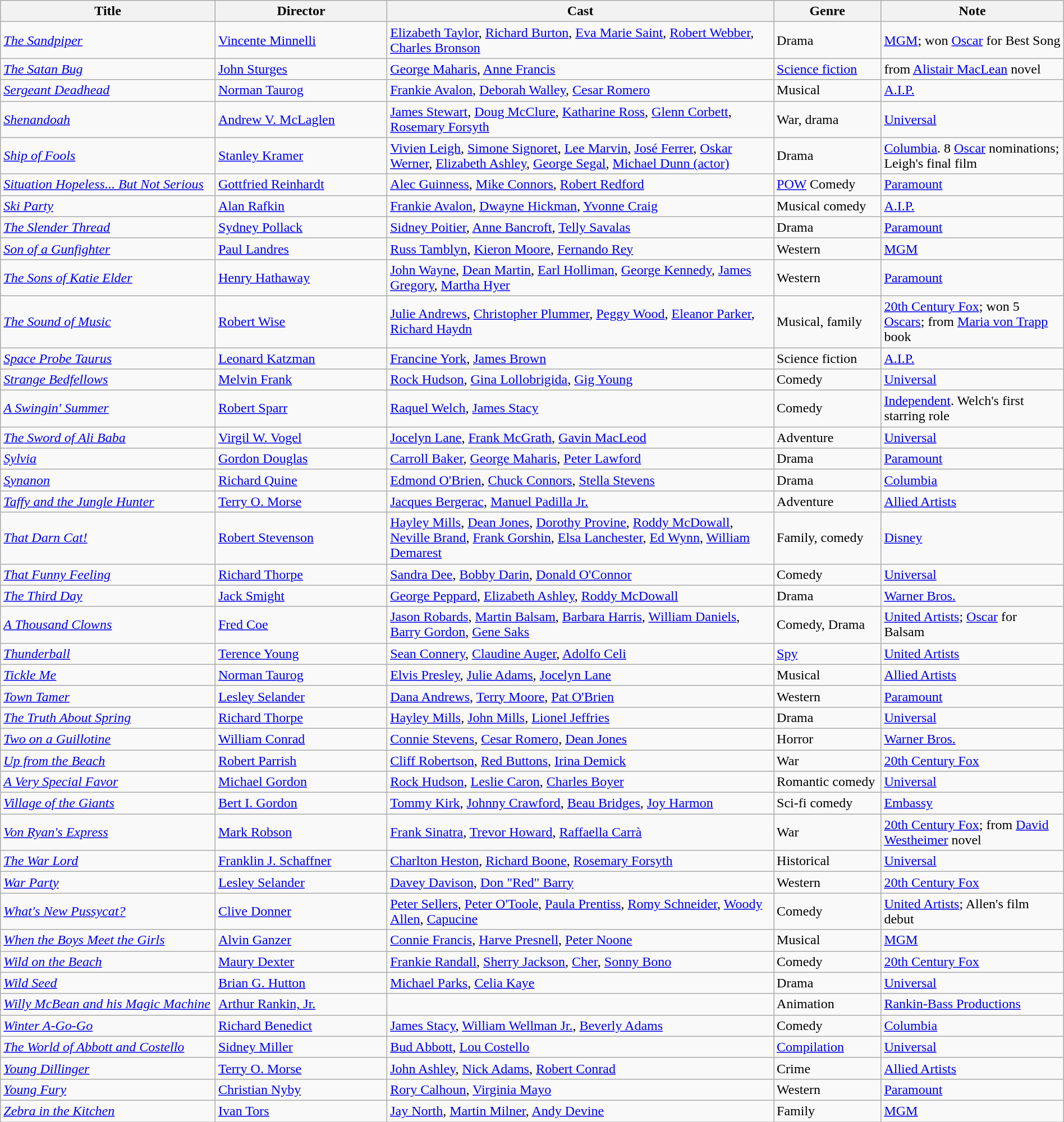<table class="wikitable" width= "100%">
<tr>
<th width=20%>Title</th>
<th width=16%>Director</th>
<th width=36%>Cast</th>
<th width=10%>Genre</th>
<th width=17%>Note</th>
</tr>
<tr>
<td><em><a href='#'>The Sandpiper</a></em></td>
<td><a href='#'>Vincente Minnelli</a></td>
<td><a href='#'>Elizabeth Taylor</a>, <a href='#'>Richard Burton</a>, <a href='#'>Eva Marie Saint</a>, <a href='#'>Robert Webber</a>, <a href='#'>Charles Bronson</a></td>
<td>Drama</td>
<td><a href='#'>MGM</a>; won <a href='#'>Oscar</a> for Best Song</td>
</tr>
<tr>
<td><em><a href='#'>The Satan Bug</a></em></td>
<td><a href='#'>John Sturges</a></td>
<td><a href='#'>George Maharis</a>, <a href='#'>Anne Francis</a></td>
<td><a href='#'>Science fiction</a></td>
<td>from <a href='#'>Alistair MacLean</a> novel</td>
</tr>
<tr>
<td><em><a href='#'>Sergeant Deadhead</a></em></td>
<td><a href='#'>Norman Taurog</a></td>
<td><a href='#'>Frankie Avalon</a>, <a href='#'>Deborah Walley</a>, <a href='#'>Cesar Romero</a></td>
<td>Musical</td>
<td><a href='#'>A.I.P.</a></td>
</tr>
<tr>
<td><em><a href='#'>Shenandoah</a></em></td>
<td><a href='#'>Andrew V. McLaglen</a></td>
<td><a href='#'>James Stewart</a>, <a href='#'>Doug McClure</a>, <a href='#'>Katharine Ross</a>, <a href='#'>Glenn Corbett</a>, <a href='#'>Rosemary Forsyth</a></td>
<td>War, drama</td>
<td><a href='#'>Universal</a></td>
</tr>
<tr>
<td><em><a href='#'>Ship of Fools</a></em></td>
<td><a href='#'>Stanley Kramer</a></td>
<td><a href='#'>Vivien Leigh</a>, <a href='#'>Simone Signoret</a>, <a href='#'>Lee Marvin</a>, <a href='#'>José Ferrer</a>, <a href='#'>Oskar Werner</a>, <a href='#'>Elizabeth Ashley</a>, <a href='#'>George Segal</a>, <a href='#'>Michael Dunn (actor)</a></td>
<td>Drama</td>
<td><a href='#'>Columbia</a>. 8 <a href='#'>Oscar</a> nominations; Leigh's final film</td>
</tr>
<tr>
<td><em><a href='#'>Situation Hopeless... But Not Serious</a></em></td>
<td><a href='#'>Gottfried Reinhardt</a></td>
<td><a href='#'>Alec Guinness</a>, <a href='#'>Mike Connors</a>, <a href='#'>Robert Redford</a></td>
<td><a href='#'>POW</a> Comedy</td>
<td><a href='#'>Paramount</a></td>
</tr>
<tr>
<td><em><a href='#'>Ski Party</a></em></td>
<td><a href='#'>Alan Rafkin</a></td>
<td><a href='#'>Frankie Avalon</a>, <a href='#'>Dwayne Hickman</a>, <a href='#'>Yvonne Craig</a></td>
<td>Musical comedy</td>
<td><a href='#'>A.I.P.</a></td>
</tr>
<tr>
<td><em><a href='#'>The Slender Thread</a></em></td>
<td><a href='#'>Sydney Pollack</a></td>
<td><a href='#'>Sidney Poitier</a>, <a href='#'>Anne Bancroft</a>, <a href='#'>Telly Savalas</a></td>
<td>Drama</td>
<td><a href='#'>Paramount</a></td>
</tr>
<tr>
<td><em><a href='#'>Son of a Gunfighter</a></em></td>
<td><a href='#'>Paul Landres</a></td>
<td><a href='#'>Russ Tamblyn</a>, <a href='#'>Kieron Moore</a>, <a href='#'>Fernando Rey</a></td>
<td>Western</td>
<td><a href='#'>MGM</a></td>
</tr>
<tr>
<td><em><a href='#'>The Sons of Katie Elder</a></em></td>
<td><a href='#'>Henry Hathaway</a></td>
<td><a href='#'>John Wayne</a>, <a href='#'>Dean Martin</a>, <a href='#'>Earl Holliman</a>, <a href='#'>George Kennedy</a>, <a href='#'>James Gregory</a>, <a href='#'>Martha Hyer</a></td>
<td>Western</td>
<td><a href='#'>Paramount</a></td>
</tr>
<tr>
<td><em><a href='#'>The Sound of Music</a></em></td>
<td><a href='#'>Robert Wise</a></td>
<td><a href='#'>Julie Andrews</a>, <a href='#'>Christopher Plummer</a>, <a href='#'>Peggy Wood</a>, <a href='#'>Eleanor Parker</a>, <a href='#'>Richard Haydn</a></td>
<td>Musical, family</td>
<td><a href='#'>20th Century Fox</a>; won 5 <a href='#'>Oscars</a>; from <a href='#'>Maria von Trapp</a> book</td>
</tr>
<tr>
<td><em><a href='#'>Space Probe Taurus</a></em></td>
<td><a href='#'>Leonard Katzman</a></td>
<td><a href='#'>Francine York</a>, <a href='#'>James Brown</a></td>
<td>Science fiction</td>
<td><a href='#'>A.I.P.</a></td>
</tr>
<tr>
<td><em><a href='#'>Strange Bedfellows</a></em></td>
<td><a href='#'>Melvin Frank</a></td>
<td><a href='#'>Rock Hudson</a>, <a href='#'>Gina Lollobrigida</a>, <a href='#'>Gig Young</a></td>
<td>Comedy</td>
<td><a href='#'>Universal</a></td>
</tr>
<tr>
<td><em><a href='#'>A Swingin' Summer</a></em></td>
<td><a href='#'>Robert Sparr</a></td>
<td><a href='#'>Raquel Welch</a>, <a href='#'>James Stacy</a></td>
<td>Comedy</td>
<td><a href='#'>Independent</a>. Welch's first starring role</td>
</tr>
<tr>
<td><em><a href='#'>The Sword of Ali Baba</a></em></td>
<td><a href='#'>Virgil W. Vogel</a></td>
<td><a href='#'>Jocelyn Lane</a>, <a href='#'>Frank McGrath</a>, <a href='#'>Gavin MacLeod</a></td>
<td>Adventure</td>
<td><a href='#'>Universal</a></td>
</tr>
<tr>
<td><em><a href='#'>Sylvia</a></em></td>
<td><a href='#'>Gordon Douglas</a></td>
<td><a href='#'>Carroll Baker</a>, <a href='#'>George Maharis</a>, <a href='#'>Peter Lawford</a></td>
<td>Drama</td>
<td><a href='#'>Paramount</a></td>
</tr>
<tr>
<td><em><a href='#'>Synanon</a></em></td>
<td><a href='#'>Richard Quine</a></td>
<td><a href='#'>Edmond O'Brien</a>, <a href='#'>Chuck Connors</a>, <a href='#'>Stella Stevens</a></td>
<td>Drama</td>
<td><a href='#'>Columbia</a></td>
</tr>
<tr>
<td><em><a href='#'>Taffy and the Jungle Hunter</a></em></td>
<td><a href='#'>Terry O. Morse</a></td>
<td><a href='#'>Jacques Bergerac</a>, <a href='#'>Manuel Padilla Jr.</a></td>
<td>Adventure</td>
<td><a href='#'>Allied Artists</a></td>
</tr>
<tr>
<td><em><a href='#'>That Darn Cat!</a></em></td>
<td><a href='#'>Robert Stevenson</a></td>
<td><a href='#'>Hayley Mills</a>, <a href='#'>Dean Jones</a>, <a href='#'>Dorothy Provine</a>, <a href='#'>Roddy McDowall</a>, <a href='#'>Neville Brand</a>, <a href='#'>Frank Gorshin</a>, <a href='#'>Elsa Lanchester</a>, <a href='#'>Ed Wynn</a>, <a href='#'>William Demarest</a></td>
<td>Family, comedy</td>
<td><a href='#'>Disney</a></td>
</tr>
<tr>
<td><em><a href='#'>That Funny Feeling</a></em></td>
<td><a href='#'>Richard Thorpe</a></td>
<td><a href='#'>Sandra Dee</a>, <a href='#'>Bobby Darin</a>, <a href='#'>Donald O'Connor</a></td>
<td>Comedy</td>
<td><a href='#'>Universal</a></td>
</tr>
<tr>
<td><em><a href='#'>The Third Day</a></em></td>
<td><a href='#'>Jack Smight</a></td>
<td><a href='#'>George Peppard</a>, <a href='#'>Elizabeth Ashley</a>, <a href='#'>Roddy McDowall</a></td>
<td>Drama</td>
<td><a href='#'>Warner Bros.</a></td>
</tr>
<tr>
<td><em><a href='#'>A Thousand Clowns</a></em></td>
<td><a href='#'>Fred Coe</a></td>
<td><a href='#'>Jason Robards</a>, <a href='#'>Martin Balsam</a>, <a href='#'>Barbara Harris</a>, <a href='#'>William Daniels</a>, <a href='#'>Barry Gordon</a>, <a href='#'>Gene Saks</a></td>
<td>Comedy, Drama</td>
<td><a href='#'>United Artists</a>; <a href='#'>Oscar</a> for Balsam</td>
</tr>
<tr>
<td><em><a href='#'>Thunderball</a></em></td>
<td><a href='#'>Terence Young</a></td>
<td><a href='#'>Sean Connery</a>, <a href='#'>Claudine Auger</a>, <a href='#'>Adolfo Celi</a></td>
<td><a href='#'>Spy</a></td>
<td><a href='#'>United Artists</a></td>
</tr>
<tr>
<td><em><a href='#'>Tickle Me</a></em></td>
<td><a href='#'>Norman Taurog</a></td>
<td><a href='#'>Elvis Presley</a>, <a href='#'>Julie Adams</a>, <a href='#'>Jocelyn Lane</a></td>
<td>Musical</td>
<td><a href='#'>Allied Artists</a></td>
</tr>
<tr>
<td><em><a href='#'>Town Tamer</a></em></td>
<td><a href='#'>Lesley Selander</a></td>
<td><a href='#'>Dana Andrews</a>, <a href='#'>Terry Moore</a>, <a href='#'>Pat O'Brien</a></td>
<td>Western</td>
<td><a href='#'>Paramount</a></td>
</tr>
<tr>
<td><em><a href='#'>The Truth About Spring</a></em></td>
<td><a href='#'>Richard Thorpe</a></td>
<td><a href='#'>Hayley Mills</a>, <a href='#'>John Mills</a>, <a href='#'>Lionel Jeffries</a></td>
<td>Drama</td>
<td><a href='#'>Universal</a></td>
</tr>
<tr>
<td><em><a href='#'>Two on a Guillotine</a></em></td>
<td><a href='#'>William Conrad</a></td>
<td><a href='#'>Connie Stevens</a>, <a href='#'>Cesar Romero</a>, <a href='#'>Dean Jones</a></td>
<td>Horror</td>
<td><a href='#'>Warner Bros.</a></td>
</tr>
<tr>
<td><em><a href='#'>Up from the Beach</a></em></td>
<td><a href='#'>Robert Parrish</a></td>
<td><a href='#'>Cliff Robertson</a>, <a href='#'>Red Buttons</a>, <a href='#'>Irina Demick</a></td>
<td>War</td>
<td><a href='#'>20th Century Fox</a></td>
</tr>
<tr>
<td><em><a href='#'>A Very Special Favor</a></em></td>
<td><a href='#'>Michael Gordon</a></td>
<td><a href='#'>Rock Hudson</a>, <a href='#'>Leslie Caron</a>, <a href='#'>Charles Boyer</a></td>
<td>Romantic comedy</td>
<td><a href='#'>Universal</a></td>
</tr>
<tr>
<td><em><a href='#'>Village of the Giants</a></em></td>
<td><a href='#'>Bert I. Gordon</a></td>
<td><a href='#'>Tommy Kirk</a>, <a href='#'>Johnny Crawford</a>, <a href='#'>Beau Bridges</a>, <a href='#'>Joy Harmon</a></td>
<td>Sci-fi comedy</td>
<td><a href='#'>Embassy</a></td>
</tr>
<tr>
<td><em><a href='#'>Von Ryan's Express</a></em></td>
<td><a href='#'>Mark Robson</a></td>
<td><a href='#'>Frank Sinatra</a>, <a href='#'>Trevor Howard</a>, <a href='#'>Raffaella Carrà</a></td>
<td>War</td>
<td><a href='#'>20th Century Fox</a>; from <a href='#'>David Westheimer</a> novel</td>
</tr>
<tr>
<td><em><a href='#'>The War Lord</a></em></td>
<td><a href='#'>Franklin J. Schaffner</a></td>
<td><a href='#'>Charlton Heston</a>, <a href='#'>Richard Boone</a>, <a href='#'>Rosemary Forsyth</a></td>
<td>Historical</td>
<td><a href='#'>Universal</a></td>
</tr>
<tr>
<td><em><a href='#'>War Party</a></em></td>
<td><a href='#'>Lesley Selander</a></td>
<td><a href='#'>Davey Davison</a>, <a href='#'>Don "Red" Barry</a></td>
<td>Western</td>
<td><a href='#'>20th Century Fox</a></td>
</tr>
<tr>
<td><em><a href='#'>What's New Pussycat?</a></em></td>
<td><a href='#'>Clive Donner</a></td>
<td><a href='#'>Peter Sellers</a>, <a href='#'>Peter O'Toole</a>, <a href='#'>Paula Prentiss</a>, <a href='#'>Romy Schneider</a>, <a href='#'>Woody Allen</a>, <a href='#'>Capucine</a></td>
<td>Comedy</td>
<td><a href='#'>United Artists</a>; Allen's film debut</td>
</tr>
<tr>
<td><em><a href='#'>When the Boys Meet the Girls</a></em></td>
<td><a href='#'>Alvin Ganzer</a></td>
<td><a href='#'>Connie Francis</a>, <a href='#'>Harve Presnell</a>, <a href='#'>Peter Noone</a></td>
<td>Musical</td>
<td><a href='#'>MGM</a></td>
</tr>
<tr>
<td><em><a href='#'>Wild on the Beach</a></em></td>
<td><a href='#'>Maury Dexter</a></td>
<td><a href='#'>Frankie Randall</a>, <a href='#'>Sherry Jackson</a>, <a href='#'>Cher</a>, <a href='#'>Sonny Bono</a></td>
<td>Comedy</td>
<td><a href='#'>20th Century Fox</a></td>
</tr>
<tr>
<td><em><a href='#'>Wild Seed</a></em></td>
<td><a href='#'>Brian G. Hutton</a></td>
<td><a href='#'>Michael Parks</a>, <a href='#'>Celia Kaye</a></td>
<td>Drama</td>
<td><a href='#'>Universal</a></td>
</tr>
<tr>
<td><em><a href='#'>Willy McBean and his Magic Machine</a></em></td>
<td><a href='#'>Arthur Rankin, Jr.</a></td>
<td></td>
<td>Animation</td>
<td><a href='#'>Rankin-Bass Productions</a></td>
</tr>
<tr>
<td><em><a href='#'>Winter A-Go-Go</a></em></td>
<td><a href='#'>Richard Benedict</a></td>
<td><a href='#'>James Stacy</a>, <a href='#'>William Wellman Jr.</a>, <a href='#'>Beverly Adams</a></td>
<td>Comedy</td>
<td><a href='#'>Columbia</a></td>
</tr>
<tr>
<td><em><a href='#'>The World of Abbott and Costello</a></em></td>
<td><a href='#'>Sidney Miller</a></td>
<td><a href='#'>Bud Abbott</a>, <a href='#'>Lou Costello</a></td>
<td><a href='#'>Compilation</a></td>
<td><a href='#'>Universal</a></td>
</tr>
<tr>
<td><em><a href='#'>Young Dillinger</a></em></td>
<td><a href='#'>Terry O. Morse</a></td>
<td><a href='#'>John Ashley</a>, <a href='#'>Nick Adams</a>, <a href='#'>Robert Conrad</a></td>
<td>Crime</td>
<td><a href='#'>Allied Artists</a></td>
</tr>
<tr>
<td><em><a href='#'>Young Fury</a></em></td>
<td><a href='#'>Christian Nyby</a></td>
<td><a href='#'>Rory Calhoun</a>, <a href='#'>Virginia Mayo</a></td>
<td>Western</td>
<td><a href='#'>Paramount</a></td>
</tr>
<tr>
<td><em><a href='#'>Zebra in the Kitchen</a></em></td>
<td><a href='#'>Ivan Tors</a></td>
<td><a href='#'>Jay North</a>, <a href='#'>Martin Milner</a>, <a href='#'>Andy Devine</a></td>
<td>Family</td>
<td><a href='#'>MGM</a></td>
</tr>
</table>
